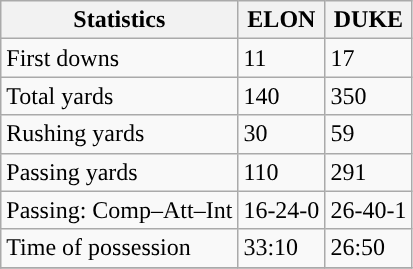<table class="wikitable" style="float: left;">
<tr>
<th>Statistics</th>
<th>ELON</th>
<th>DUKE</th>
</tr>
<tr>
<td>First downs</td>
<td>11</td>
<td>17</td>
</tr>
<tr>
<td>Total yards</td>
<td>140</td>
<td>350</td>
</tr>
<tr>
<td>Rushing yards</td>
<td>30</td>
<td>59</td>
</tr>
<tr>
<td>Passing yards</td>
<td>110</td>
<td>291</td>
</tr>
<tr>
<td>Passing: Comp–Att–Int</td>
<td>16-24-0</td>
<td>26-40-1</td>
</tr>
<tr>
<td>Time of possession</td>
<td>33:10</td>
<td>26:50</td>
</tr>
<tr>
</tr>
</table>
